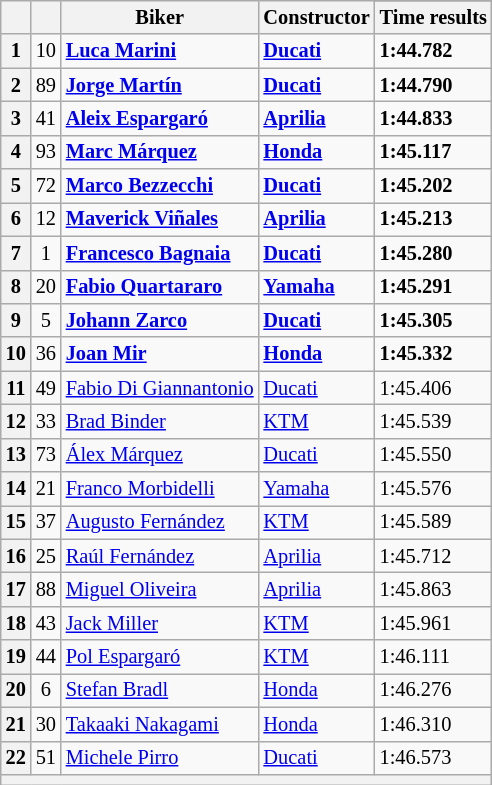<table class="wikitable sortable" style="font-size: 85%;">
<tr>
<th rowspan="2"></th>
<th rowspan="2"></th>
<th rowspan="2">Biker</th>
<th rowspan="2">Constructor</th>
</tr>
<tr>
<th scope="col">Time results</th>
</tr>
<tr>
<th scope="row">1</th>
<td align="center">10</td>
<td><strong> <a href='#'>Luca Marini</a></strong></td>
<td><strong><a href='#'>Ducati</a></strong></td>
<td><strong>1:44.782</strong></td>
</tr>
<tr>
<th scope="row">2</th>
<td align="center">89</td>
<td><strong> <a href='#'>Jorge Martín</a></strong></td>
<td><strong><a href='#'>Ducati</a></strong></td>
<td><strong>1:44.790</strong></td>
</tr>
<tr>
<th scope="row">3</th>
<td align="center">41</td>
<td><strong> <a href='#'>Aleix Espargaró</a></strong></td>
<td><strong><a href='#'>Aprilia</a></strong></td>
<td><strong>1:44.833</strong></td>
</tr>
<tr>
<th scope="row">4</th>
<td align="center">93</td>
<td><strong> <a href='#'>Marc Márquez</a></strong></td>
<td><strong><a href='#'>Honda</a></strong></td>
<td><strong>1:45.117</strong></td>
</tr>
<tr>
<th scope="row">5</th>
<td align="center">72</td>
<td><strong> <a href='#'>Marco Bezzecchi</a></strong></td>
<td><strong><a href='#'>Ducati</a></strong></td>
<td><strong>1:45.202</strong></td>
</tr>
<tr>
<th scope="row">6</th>
<td align="center">12</td>
<td><strong> <a href='#'>Maverick Viñales</a></strong></td>
<td><strong><a href='#'>Aprilia</a></strong></td>
<td><strong>1:45.213</strong></td>
</tr>
<tr>
<th scope="row">7</th>
<td align="center">1</td>
<td><strong> <a href='#'>Francesco Bagnaia</a></strong></td>
<td><strong><a href='#'>Ducati</a></strong></td>
<td><strong>1:45.280</strong></td>
</tr>
<tr>
<th scope="row">8</th>
<td align="center">20</td>
<td><strong> <a href='#'>Fabio Quartararo</a></strong></td>
<td><strong><a href='#'>Yamaha</a></strong></td>
<td><strong>1:45.291</strong></td>
</tr>
<tr>
<th scope="row">9</th>
<td align="center">5</td>
<td><strong> <a href='#'>Johann Zarco</a></strong></td>
<td><strong><a href='#'>Ducati</a></strong></td>
<td><strong>1:45.305</strong></td>
</tr>
<tr>
<th scope="row">10</th>
<td align="center">36</td>
<td><strong> <a href='#'>Joan Mir</a></strong></td>
<td><strong><a href='#'>Honda</a></strong></td>
<td><strong>1:45.332</strong></td>
</tr>
<tr>
<th scope="row">11</th>
<td align="center">49</td>
<td> <a href='#'>Fabio Di Giannantonio</a></td>
<td><a href='#'>Ducati</a></td>
<td>1:45.406</td>
</tr>
<tr>
<th scope="row">12</th>
<td align="center">33</td>
<td> <a href='#'>Brad Binder</a></td>
<td><a href='#'>KTM</a></td>
<td>1:45.539</td>
</tr>
<tr>
<th scope="row">13</th>
<td align="center">73</td>
<td> <a href='#'>Álex Márquez</a></td>
<td><a href='#'>Ducati</a></td>
<td>1:45.550</td>
</tr>
<tr>
<th scope="row">14</th>
<td align="center">21</td>
<td> <a href='#'>Franco Morbidelli</a></td>
<td><a href='#'>Yamaha</a></td>
<td>1:45.576</td>
</tr>
<tr>
<th scope="row">15</th>
<td align="center">37</td>
<td> <a href='#'>Augusto Fernández</a></td>
<td><a href='#'>KTM</a></td>
<td>1:45.589</td>
</tr>
<tr>
<th scope="row">16</th>
<td align="center">25</td>
<td> <a href='#'>Raúl Fernández</a></td>
<td><a href='#'>Aprilia</a></td>
<td>1:45.712</td>
</tr>
<tr>
<th scope="row">17</th>
<td align="center">88</td>
<td> <a href='#'>Miguel Oliveira</a></td>
<td><a href='#'>Aprilia</a></td>
<td>1:45.863</td>
</tr>
<tr>
<th scope="row">18</th>
<td align="center">43</td>
<td> <a href='#'>Jack Miller</a></td>
<td><a href='#'>KTM</a></td>
<td>1:45.961</td>
</tr>
<tr>
<th scope="row">19</th>
<td align="center">44</td>
<td> <a href='#'>Pol Espargaró</a></td>
<td><a href='#'>KTM</a></td>
<td>1:46.111</td>
</tr>
<tr>
<th scope="row">20</th>
<td align="center">6</td>
<td> <a href='#'>Stefan Bradl</a></td>
<td><a href='#'>Honda</a></td>
<td>1:46.276</td>
</tr>
<tr>
<th scope="row">21</th>
<td align="center">30</td>
<td> <a href='#'>Takaaki Nakagami</a></td>
<td><a href='#'>Honda</a></td>
<td>1:46.310</td>
</tr>
<tr>
<th scope="row">22</th>
<td align="center">51</td>
<td> <a href='#'>Michele Pirro</a></td>
<td><a href='#'>Ducati</a></td>
<td>1:46.573</td>
</tr>
<tr>
<th colspan="7"></th>
</tr>
</table>
